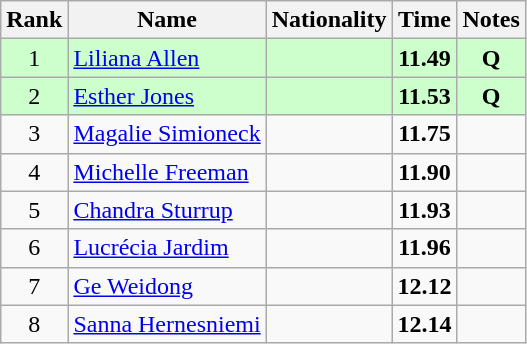<table class="wikitable sortable" style="text-align:center">
<tr>
<th>Rank</th>
<th>Name</th>
<th>Nationality</th>
<th>Time</th>
<th>Notes</th>
</tr>
<tr bgcolor=ccffcc>
<td>1</td>
<td align=left><a href='#'>Liliana Allen</a></td>
<td align=left></td>
<td><strong>11.49</strong></td>
<td><strong>Q</strong></td>
</tr>
<tr bgcolor=ccffcc>
<td>2</td>
<td align=left><a href='#'>Esther Jones</a></td>
<td align=left></td>
<td><strong>11.53</strong></td>
<td><strong>Q</strong></td>
</tr>
<tr>
<td>3</td>
<td align=left><a href='#'>Magalie Simioneck</a></td>
<td align=left></td>
<td><strong>11.75</strong></td>
<td></td>
</tr>
<tr>
<td>4</td>
<td align=left><a href='#'>Michelle Freeman</a></td>
<td align=left></td>
<td><strong>11.90</strong></td>
<td></td>
</tr>
<tr>
<td>5</td>
<td align=left><a href='#'>Chandra Sturrup</a></td>
<td align=left></td>
<td><strong>11.93</strong></td>
<td></td>
</tr>
<tr>
<td>6</td>
<td align=left><a href='#'>Lucrécia Jardim</a></td>
<td align=left></td>
<td><strong>11.96</strong></td>
<td></td>
</tr>
<tr>
<td>7</td>
<td align=left><a href='#'>Ge Weidong</a></td>
<td align=left></td>
<td><strong>12.12</strong></td>
<td></td>
</tr>
<tr>
<td>8</td>
<td align=left><a href='#'>Sanna Hernesniemi</a></td>
<td align=left></td>
<td><strong>12.14</strong></td>
<td></td>
</tr>
</table>
